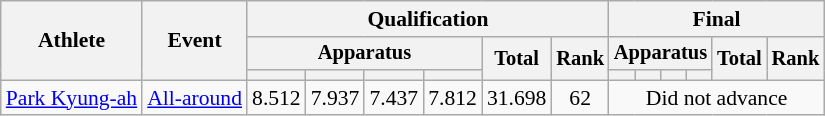<table class="wikitable" style="font-size:90%">
<tr>
<th rowspan=3>Athlete</th>
<th rowspan=3>Event</th>
<th colspan=6>Qualification</th>
<th colspan=6>Final</th>
</tr>
<tr style="font-size:95%">
<th colspan=4>Apparatus</th>
<th rowspan=2>Total</th>
<th rowspan=2>Rank</th>
<th colspan=4>Apparatus</th>
<th rowspan=2>Total</th>
<th rowspan=2>Rank</th>
</tr>
<tr style="font-size:95%">
<th></th>
<th></th>
<th></th>
<th></th>
<th></th>
<th></th>
<th></th>
<th></th>
</tr>
<tr align=center>
<td align=left><a href='#'>Park Kyung-ah</a></td>
<td align=left><a href='#'>All-around</a></td>
<td>8.512</td>
<td>7.937</td>
<td>7.437</td>
<td>7.812</td>
<td>31.698</td>
<td>62</td>
<td colspan=6>Did not advance</td>
</tr>
</table>
